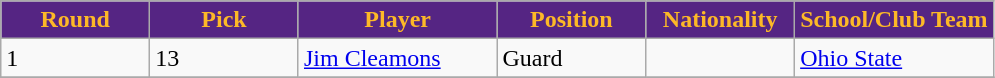<table class="wikitable sortable sortable">
<tr>
<th style="background:#552583; color:#FDB927" width="15%">Round</th>
<th style="background:#552583; color:#FDB927" width="15%">Pick</th>
<th style="background:#552583; color:#FDB927" width="20%">Player</th>
<th style="background:#552583; color:#FDB927" width="15%">Position</th>
<th style="background:#552583; color:#FDB927" width="15%">Nationality</th>
<th style="background:#552583; color:#FDB927" width="20%">School/Club Team</th>
</tr>
<tr>
<td>1</td>
<td>13</td>
<td><a href='#'>Jim Cleamons</a></td>
<td>Guard</td>
<td></td>
<td><a href='#'>Ohio State</a></td>
</tr>
<tr>
</tr>
</table>
